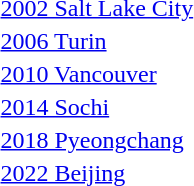<table>
<tr valign="top">
<td><a href='#'>2002 Salt Lake City</a><br></td>
<td></td>
<td></td>
<td></td>
</tr>
<tr>
<td><a href='#'>2006 Turin</a><br></td>
<td></td>
<td></td>
<td></td>
</tr>
<tr>
<td><a href='#'>2010 Vancouver</a><br></td>
<td></td>
<td></td>
<td></td>
</tr>
<tr>
<td><a href='#'>2014 Sochi</a><br></td>
<td></td>
<td></td>
<td></td>
</tr>
<tr valign="top">
<td><a href='#'>2018 Pyeongchang</a><br></td>
<td></td>
<td></td>
<td></td>
</tr>
<tr>
<td><a href='#'>2022 Beijing</a> <br></td>
<td></td>
<td></td>
<td></td>
</tr>
<tr>
</tr>
</table>
